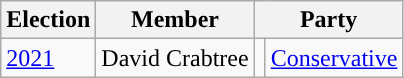<table class="wikitable">
<tr>
<th>Election</th>
<th>Member</th>
<th colspan="2">Party</th>
</tr>
<tr>
<td><a href='#'>2021</a></td>
<td>David Crabtree</td>
<td style="background-color: "></td>
<td><a href='#'>Conservative</a></td>
</tr>
</table>
